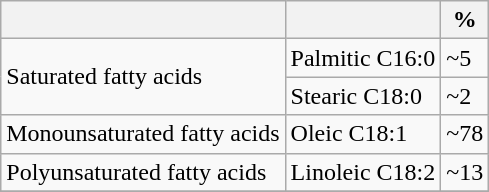<table class="wikitable sortable">
<tr>
<th></th>
<th></th>
<th>%</th>
</tr>
<tr>
<td rowspan="2">Saturated fatty acids</td>
<td>Palmitic C16:0</td>
<td>~5</td>
</tr>
<tr>
<td>Stearic C18:0</td>
<td>~2</td>
</tr>
<tr>
<td rowspan="1">Monounsaturated fatty acids</td>
<td>Oleic C18:1</td>
<td>~78</td>
</tr>
<tr>
<td rowspan="1">Polyunsaturated fatty acids</td>
<td>Linoleic C18:2</td>
<td>~13</td>
</tr>
<tr>
</tr>
</table>
